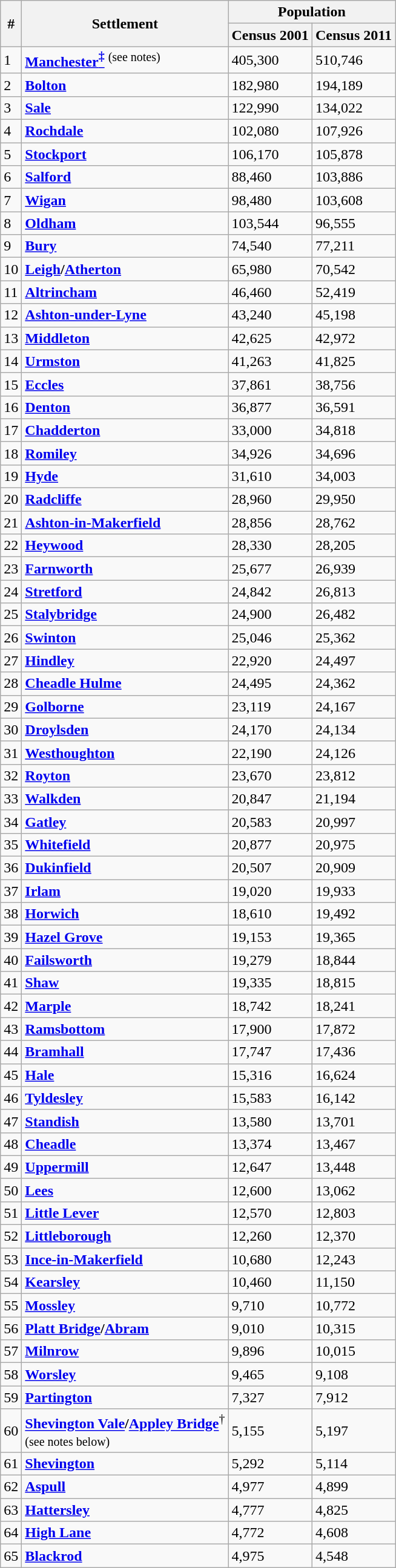<table class="wikitable sortable">
<tr>
<th rowspan="2">#</th>
<th rowspan="2">Settlement</th>
<th colspan="2">Population</th>
</tr>
<tr>
<th>Census 2001</th>
<th><strong>Census 2011</strong></th>
</tr>
<tr>
<td>1</td>
<td><strong><a href='#'>Manchester<sup>‡</sup></a></strong> <sup>(see notes)</sup></td>
<td>405,300</td>
<td>510,746</td>
</tr>
<tr>
<td>2</td>
<td><strong><a href='#'>Bolton</a></strong></td>
<td>182,980</td>
<td>194,189</td>
</tr>
<tr>
<td>3</td>
<td><strong><a href='#'>Sale</a></strong></td>
<td>122,990</td>
<td>134,022</td>
</tr>
<tr>
<td>4</td>
<td><strong><a href='#'>Rochdale</a></strong></td>
<td>102,080</td>
<td>107,926</td>
</tr>
<tr>
<td>5</td>
<td><strong><a href='#'>Stockport</a></strong></td>
<td>106,170</td>
<td>105,878</td>
</tr>
<tr>
<td>6</td>
<td><strong><a href='#'>Salford</a></strong></td>
<td>88,460</td>
<td>103,886</td>
</tr>
<tr>
<td>7</td>
<td><strong><a href='#'>Wigan</a></strong></td>
<td>98,480</td>
<td>103,608</td>
</tr>
<tr>
<td>8</td>
<td><strong><a href='#'>Oldham</a></strong></td>
<td>103,544</td>
<td>96,555</td>
</tr>
<tr>
<td>9</td>
<td><strong><a href='#'>Bury</a></strong></td>
<td>74,540</td>
<td>77,211</td>
</tr>
<tr>
<td>10</td>
<td><strong><a href='#'>Leigh</a>/<a href='#'>Atherton</a></strong></td>
<td>65,980</td>
<td>70,542</td>
</tr>
<tr>
<td>11</td>
<td><strong><a href='#'>Altrincham</a></strong></td>
<td>46,460</td>
<td>52,419</td>
</tr>
<tr>
<td>12</td>
<td><strong><a href='#'>Ashton-under-Lyne</a></strong></td>
<td>43,240</td>
<td>45,198</td>
</tr>
<tr>
<td>13</td>
<td><strong><a href='#'>Middleton</a></strong></td>
<td>42,625</td>
<td>42,972</td>
</tr>
<tr>
<td>14</td>
<td><strong><a href='#'>Urmston</a></strong></td>
<td>41,263</td>
<td>41,825</td>
</tr>
<tr>
<td>15</td>
<td><strong><a href='#'>Eccles</a></strong></td>
<td>37,861</td>
<td>38,756</td>
</tr>
<tr>
<td>16</td>
<td><strong><a href='#'>Denton</a></strong></td>
<td>36,877</td>
<td>36,591</td>
</tr>
<tr>
<td>17</td>
<td><strong><a href='#'>Chadderton</a></strong></td>
<td>33,000</td>
<td>34,818</td>
</tr>
<tr>
<td>18</td>
<td><strong><a href='#'>Romiley</a></strong></td>
<td>34,926</td>
<td>34,696</td>
</tr>
<tr>
<td>19</td>
<td><strong><a href='#'>Hyde</a></strong></td>
<td>31,610</td>
<td>34,003</td>
</tr>
<tr>
<td>20</td>
<td><strong><a href='#'>Radcliffe</a></strong></td>
<td>28,960</td>
<td>29,950</td>
</tr>
<tr>
<td>21</td>
<td><strong><a href='#'>Ashton-in-Makerfield</a></strong></td>
<td>28,856</td>
<td>28,762</td>
</tr>
<tr>
<td>22</td>
<td><strong><a href='#'>Heywood</a></strong></td>
<td>28,330</td>
<td>28,205</td>
</tr>
<tr>
<td>23</td>
<td><strong><a href='#'>Farnworth</a></strong></td>
<td>25,677</td>
<td>26,939</td>
</tr>
<tr>
<td>24</td>
<td><strong><a href='#'>Stretford</a></strong></td>
<td>24,842</td>
<td>26,813</td>
</tr>
<tr>
<td>25</td>
<td><strong><a href='#'>Stalybridge</a></strong></td>
<td>24,900</td>
<td>26,482</td>
</tr>
<tr>
<td>26</td>
<td><strong><a href='#'>Swinton</a></strong></td>
<td>25,046</td>
<td>25,362</td>
</tr>
<tr>
<td>27</td>
<td><strong><a href='#'>Hindley</a></strong></td>
<td>22,920</td>
<td>24,497</td>
</tr>
<tr>
<td>28</td>
<td><strong><a href='#'>Cheadle Hulme</a></strong></td>
<td>24,495</td>
<td>24,362</td>
</tr>
<tr>
<td>29</td>
<td><strong><a href='#'>Golborne</a></strong></td>
<td>23,119</td>
<td>24,167</td>
</tr>
<tr>
<td>30</td>
<td><strong><a href='#'>Droylsden</a></strong></td>
<td>24,170</td>
<td>24,134</td>
</tr>
<tr>
<td>31</td>
<td><strong><a href='#'>Westhoughton</a></strong></td>
<td>22,190</td>
<td>24,126</td>
</tr>
<tr>
<td>32</td>
<td><strong><a href='#'>Royton</a></strong></td>
<td>23,670</td>
<td>23,812</td>
</tr>
<tr>
<td>33</td>
<td><strong><a href='#'>Walkden</a></strong></td>
<td>20,847</td>
<td>21,194</td>
</tr>
<tr>
<td>34</td>
<td><strong><a href='#'>Gatley</a></strong></td>
<td>20,583</td>
<td>20,997</td>
</tr>
<tr>
<td>35</td>
<td><strong><a href='#'>Whitefield</a></strong></td>
<td>20,877</td>
<td>20,975</td>
</tr>
<tr>
<td>36</td>
<td><strong><a href='#'>Dukinfield</a></strong></td>
<td>20,507</td>
<td>20,909</td>
</tr>
<tr>
<td>37</td>
<td><strong><a href='#'>Irlam</a></strong></td>
<td>19,020</td>
<td>19,933</td>
</tr>
<tr>
<td>38</td>
<td><strong><a href='#'>Horwich</a></strong></td>
<td>18,610</td>
<td>19,492</td>
</tr>
<tr>
<td>39</td>
<td><strong><a href='#'>Hazel Grove</a></strong></td>
<td>19,153</td>
<td>19,365</td>
</tr>
<tr>
<td>40</td>
<td><strong><a href='#'>Failsworth</a></strong></td>
<td>19,279</td>
<td>18,844</td>
</tr>
<tr>
<td>41</td>
<td><strong><a href='#'>Shaw</a></strong></td>
<td>19,335</td>
<td>18,815</td>
</tr>
<tr>
<td>42</td>
<td><strong><a href='#'>Marple</a></strong></td>
<td>18,742</td>
<td>18,241</td>
</tr>
<tr>
<td>43</td>
<td><strong><a href='#'>Ramsbottom</a></strong></td>
<td>17,900</td>
<td>17,872</td>
</tr>
<tr>
<td>44</td>
<td><strong><a href='#'>Bramhall</a></strong></td>
<td>17,747</td>
<td>17,436</td>
</tr>
<tr>
<td>45</td>
<td><strong><a href='#'>Hale</a></strong></td>
<td>15,316</td>
<td>16,624</td>
</tr>
<tr>
<td>46</td>
<td><strong><a href='#'>Tyldesley</a></strong></td>
<td>15,583</td>
<td>16,142</td>
</tr>
<tr>
<td>47</td>
<td><strong><a href='#'>Standish</a></strong></td>
<td>13,580</td>
<td>13,701</td>
</tr>
<tr>
<td>48</td>
<td><strong><a href='#'>Cheadle</a></strong></td>
<td>13,374</td>
<td>13,467</td>
</tr>
<tr>
<td>49</td>
<td><strong><a href='#'>Uppermill</a></strong></td>
<td>12,647</td>
<td>13,448</td>
</tr>
<tr>
<td>50</td>
<td><strong><a href='#'>Lees</a></strong></td>
<td>12,600</td>
<td>13,062</td>
</tr>
<tr>
<td>51</td>
<td><strong><a href='#'>Little Lever</a></strong></td>
<td>12,570</td>
<td>12,803</td>
</tr>
<tr>
<td>52</td>
<td><strong><a href='#'>Littleborough</a></strong></td>
<td>12,260</td>
<td>12,370</td>
</tr>
<tr>
<td>53</td>
<td><strong><a href='#'>Ince-in-Makerfield</a></strong></td>
<td>10,680</td>
<td>12,243</td>
</tr>
<tr>
<td>54</td>
<td><strong><a href='#'>Kearsley</a></strong></td>
<td>10,460</td>
<td>11,150</td>
</tr>
<tr>
<td>55</td>
<td><strong><a href='#'>Mossley</a></strong></td>
<td>9,710</td>
<td>10,772</td>
</tr>
<tr>
<td>56</td>
<td><strong><a href='#'>Platt Bridge</a>/<a href='#'>Abram</a></strong></td>
<td>9,010</td>
<td>10,315</td>
</tr>
<tr>
<td>57</td>
<td><strong><a href='#'>Milnrow</a></strong></td>
<td>9,896</td>
<td>10,015</td>
</tr>
<tr>
<td>58</td>
<td><strong><a href='#'>Worsley</a></strong></td>
<td>9,465</td>
<td>9,108</td>
</tr>
<tr>
<td>59</td>
<td><strong><a href='#'>Partington</a></strong></td>
<td>7,327</td>
<td>7,912</td>
</tr>
<tr>
<td>60</td>
<td><strong><a href='#'>Shevington Vale</a>/<a href='#'>Appley Bridge</a></strong><sup>†</sup><br><small> (see notes below)</small></td>
<td>5,155</td>
<td>5,197</td>
</tr>
<tr>
<td>61</td>
<td><strong><a href='#'>Shevington</a></strong></td>
<td>5,292</td>
<td>5,114</td>
</tr>
<tr>
<td>62</td>
<td><strong><a href='#'>Aspull</a></strong></td>
<td>4,977</td>
<td>4,899</td>
</tr>
<tr>
<td>63</td>
<td><strong><a href='#'>Hattersley</a></strong></td>
<td>4,777</td>
<td>4,825</td>
</tr>
<tr>
<td>64</td>
<td><strong><a href='#'>High Lane</a></strong></td>
<td>4,772</td>
<td>4,608</td>
</tr>
<tr>
<td>65</td>
<td><strong><a href='#'>Blackrod</a></strong></td>
<td>4,975</td>
<td>4,548</td>
</tr>
</table>
